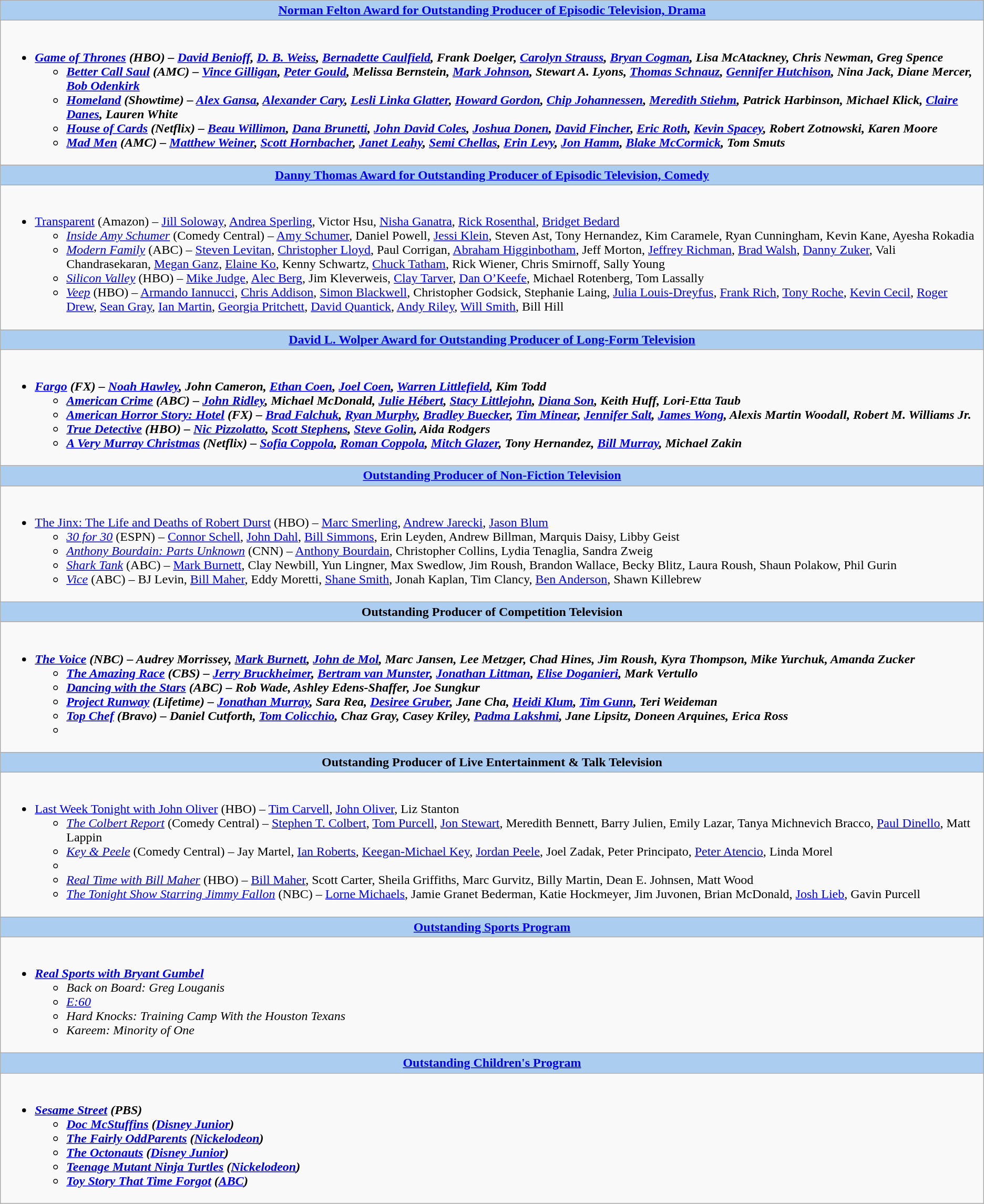<table class=wikitable style="width="100%">
<tr>
<th colspan="2" style="background:#abcdef;"><a href='#'>Norman Felton Award for Outstanding Producer of Episodic Television, Drama</a></th>
</tr>
<tr>
<td colspan="2" style="vertical-align:top;"><br><ul><li><strong><em><a href='#'>Game of Thrones</a><em> (HBO) – <a href='#'>David Benioff</a>, <a href='#'>D. B. Weiss</a>, <a href='#'>Bernadette Caulfield</a>, Frank Doelger, <a href='#'>Carolyn Strauss</a>, <a href='#'>Bryan Cogman</a>, Lisa McAtackney, Chris Newman, Greg Spence<strong><ul><li></em><a href='#'>Better Call Saul</a><em> (AMC) – <a href='#'>Vince Gilligan</a>, <a href='#'>Peter Gould</a>, Melissa Bernstein, <a href='#'>Mark Johnson</a>, Stewart A. Lyons, <a href='#'>Thomas Schnauz</a>, <a href='#'>Gennifer Hutchison</a>, Nina Jack, Diane Mercer, <a href='#'>Bob Odenkirk</a></li><li></em><a href='#'>Homeland</a><em> (Showtime) – <a href='#'>Alex Gansa</a>, <a href='#'>Alexander Cary</a>, <a href='#'>Lesli Linka Glatter</a>, <a href='#'>Howard Gordon</a>, <a href='#'>Chip Johannessen</a>, <a href='#'>Meredith Stiehm</a>, Patrick Harbinson, Michael Klick, <a href='#'>Claire Danes</a>, Lauren White</li><li></em><a href='#'>House of Cards</a><em> (Netflix) – <a href='#'>Beau Willimon</a>, <a href='#'>Dana Brunetti</a>, <a href='#'>John David Coles</a>, <a href='#'>Joshua Donen</a>, <a href='#'>David Fincher</a>, <a href='#'>Eric Roth</a>, <a href='#'>Kevin Spacey</a>, Robert Zotnowski, Karen Moore</li><li></em><a href='#'>Mad Men</a><em> (AMC) – <a href='#'>Matthew Weiner</a>, <a href='#'>Scott Hornbacher</a>, <a href='#'>Janet Leahy</a>, <a href='#'>Semi Chellas</a>, <a href='#'>Erin Levy</a>, <a href='#'>Jon Hamm</a>, <a href='#'>Blake McCormick</a>, Tom Smuts</li></ul></li></ul></td>
</tr>
<tr>
<th colspan="2" style="background:#abcdef;"><a href='#'>Danny Thomas Award for Outstanding Producer of Episodic Television, Comedy</a></th>
</tr>
<tr>
<td colspan="2" style="vertical-align:top;"><br><ul><li></em></strong><a href='#'>Transparent</a></em> (Amazon) – <a href='#'>Jill Soloway</a>, <a href='#'>Andrea Sperling</a>, Victor Hsu, <a href='#'>Nisha Ganatra</a>, <a href='#'>Rick Rosenthal</a>, <a href='#'>Bridget Bedard</a></strong><ul><li><em><a href='#'>Inside Amy Schumer</a></em> (Comedy Central) – <a href='#'>Amy Schumer</a>, Daniel Powell, <a href='#'>Jessi Klein</a>, Steven Ast, Tony Hernandez, Kim Caramele, Ryan Cunningham, Kevin Kane, Ayesha Rokadia</li><li><em><a href='#'>Modern Family</a></em> (ABC) – <a href='#'>Steven Levitan</a>, <a href='#'>Christopher Lloyd</a>, Paul Corrigan, <a href='#'>Abraham Higginbotham</a>, Jeff Morton, <a href='#'>Jeffrey Richman</a>, <a href='#'>Brad Walsh</a>, <a href='#'>Danny Zuker</a>, Vali Chandrasekaran, <a href='#'>Megan Ganz</a>, <a href='#'>Elaine Ko</a>, Kenny Schwartz, <a href='#'>Chuck Tatham</a>, Rick Wiener, Chris Smirnoff, Sally Young</li><li><em><a href='#'>Silicon Valley</a></em> (HBO) – <a href='#'>Mike Judge</a>, <a href='#'>Alec Berg</a>, Jim Kleverweis, <a href='#'>Clay Tarver</a>, <a href='#'>Dan O’Keefe</a>, Michael Rotenberg, Tom Lassally</li><li><em><a href='#'>Veep</a></em> (HBO) – <a href='#'>Armando Iannucci</a>, <a href='#'>Chris Addison</a>, <a href='#'>Simon Blackwell</a>, Christopher Godsick, Stephanie Laing, <a href='#'>Julia Louis-Dreyfus</a>, <a href='#'>Frank Rich</a>, <a href='#'>Tony Roche</a>, <a href='#'>Kevin Cecil</a>, <a href='#'>Roger Drew</a>, <a href='#'>Sean Gray</a>, <a href='#'>Ian Martin</a>, <a href='#'>Georgia Pritchett</a>, <a href='#'>David Quantick</a>, <a href='#'>Andy Riley</a>, <a href='#'>Will Smith</a>, Bill Hill</li></ul></li></ul></td>
</tr>
<tr>
<th colspan="2" style="background:#abcdef;"><a href='#'>David L. Wolper Award for Outstanding Producer of Long-Form Television</a></th>
</tr>
<tr>
<td colspan="2" style="vertical-align:top;"><br><ul><li><strong><em><a href='#'>Fargo</a><em> (FX) – <a href='#'>Noah Hawley</a>, John Cameron, <a href='#'>Ethan Coen</a>, <a href='#'>Joel Coen</a>, <a href='#'>Warren Littlefield</a>, Kim Todd<strong><ul><li></em><a href='#'>American Crime</a><em> (ABC) – <a href='#'>John Ridley</a>, Michael McDonald, <a href='#'>Julie Hébert</a>, <a href='#'>Stacy Littlejohn</a>, <a href='#'>Diana Son</a>, Keith Huff, Lori-Etta Taub</li><li></em><a href='#'>American Horror Story: Hotel</a><em> (FX) – <a href='#'>Brad Falchuk</a>, <a href='#'>Ryan Murphy</a>, <a href='#'>Bradley Buecker</a>, <a href='#'>Tim Minear</a>, <a href='#'>Jennifer Salt</a>, <a href='#'>James Wong</a>, Alexis Martin Woodall, Robert M. Williams Jr.</li><li></em><a href='#'>True Detective</a><em> (HBO) – <a href='#'>Nic Pizzolatto</a>, <a href='#'>Scott Stephens</a>, <a href='#'>Steve Golin</a>, Aida Rodgers</li><li></em><a href='#'>A Very Murray Christmas</a><em> (Netflix) – <a href='#'>Sofia Coppola</a>, <a href='#'>Roman Coppola</a>, <a href='#'>Mitch Glazer</a>, Tony Hernandez, <a href='#'>Bill Murray</a>, Michael Zakin</li></ul></li></ul></td>
</tr>
<tr>
<th colspan="2" style="background:#abcdef;"><a href='#'>Outstanding Producer of Non-Fiction Television</a></th>
</tr>
<tr>
<td colspan="2" style="vertical-align:top;"><br><ul><li></em></strong><a href='#'>The Jinx: The Life and Deaths of Robert Durst</a></em> (HBO) – <a href='#'>Marc Smerling</a>, <a href='#'>Andrew Jarecki</a>, <a href='#'>Jason Blum</a></strong><ul><li><em><a href='#'>30 for 30</a></em> (ESPN) – <a href='#'>Connor Schell</a>, <a href='#'>John Dahl</a>, <a href='#'>Bill Simmons</a>, Erin Leyden, Andrew Billman, Marquis Daisy, Libby Geist</li><li><em><a href='#'>Anthony Bourdain: Parts Unknown</a></em> (CNN) – <a href='#'>Anthony Bourdain</a>, Christopher Collins, Lydia Tenaglia, Sandra Zweig</li><li><em><a href='#'>Shark Tank</a></em> (ABC) – <a href='#'>Mark Burnett</a>, Clay Newbill, Yun Lingner, Max Swedlow, Jim Roush, Brandon Wallace, Becky Blitz, Laura Roush, Shaun Polakow, Phil Gurin</li><li><em><a href='#'>Vice</a></em> (ABC) – BJ Levin, <a href='#'>Bill Maher</a>, Eddy Moretti, <a href='#'>Shane Smith</a>, Jonah Kaplan, Tim Clancy, <a href='#'>Ben Anderson</a>, Shawn Killebrew</li></ul></li></ul></td>
</tr>
<tr>
<th colspan="2" style="background:#abcdef;">Outstanding Producer of Competition Television</th>
</tr>
<tr>
<td colspan="2" style="vertical-align:top;"><br><ul><li><strong><em><a href='#'>The Voice</a><em> (NBC) – Audrey Morrissey, <a href='#'>Mark Burnett</a>, <a href='#'>John de Mol</a>, Marc Jansen, Lee Metzger, Chad Hines, Jim Roush, Kyra Thompson, Mike Yurchuk, Amanda Zucker<strong><ul><li></em><a href='#'>The Amazing Race</a><em> (CBS) – <a href='#'>Jerry Bruckheimer</a>, <a href='#'>Bertram van Munster</a>, <a href='#'>Jonathan Littman</a>, <a href='#'>Elise Doganieri</a>, Mark Vertullo</li><li></em><a href='#'>Dancing with the Stars</a><em> (ABC) – Rob Wade, Ashley Edens-Shaffer, Joe Sungkur</li><li></em><a href='#'>Project Runway</a><em> (Lifetime) – <a href='#'>Jonathan Murray</a>, Sara Rea, <a href='#'>Desiree Gruber</a>, Jane Cha, <a href='#'>Heidi Klum</a>, <a href='#'>Tim Gunn</a>, Teri Weideman</li><li></em><a href='#'>Top Chef</a><em> (Bravo) – Daniel Cutforth, <a href='#'>Tom Colicchio</a>, Chaz Gray, Casey Kriley, <a href='#'>Padma Lakshmi</a>, Jane Lipsitz, Doneen Arquines, Erica Ross</li><li></li></ul></li></ul></td>
</tr>
<tr>
<th colspan="2" style="background:#abcdef;">Outstanding Producer of Live Entertainment & Talk Television</th>
</tr>
<tr>
<td colspan="2" style="vertical-align:top;"><br><ul><li></em></strong><a href='#'>Last Week Tonight with John Oliver</a></em> (HBO) – <a href='#'>Tim Carvell</a>, <a href='#'>John Oliver</a>, Liz Stanton</strong><ul><li><em><a href='#'>The Colbert Report</a></em> (Comedy Central) – <a href='#'>Stephen T. Colbert</a>, <a href='#'>Tom Purcell</a>, <a href='#'>Jon Stewart</a>, Meredith Bennett, Barry Julien, Emily Lazar, Tanya Michnevich Bracco, <a href='#'>Paul Dinello</a>, Matt Lappin</li><li><em><a href='#'>Key & Peele</a></em> (Comedy Central) – Jay Martel, <a href='#'>Ian Roberts</a>, <a href='#'>Keegan-Michael Key</a>, <a href='#'>Jordan Peele</a>, Joel Zadak, Peter Principato, <a href='#'>Peter Atencio</a>, Linda Morel</li><li></li><li><em><a href='#'>Real Time with Bill Maher</a></em> (HBO) – <a href='#'>Bill Maher</a>, Scott Carter, Sheila Griffiths, Marc Gurvitz, Billy Martin, Dean E. Johnsen, Matt Wood</li><li><em><a href='#'>The Tonight Show Starring Jimmy Fallon</a></em> (NBC) – <a href='#'>Lorne Michaels</a>, Jamie Granet Bederman, Katie Hockmeyer, Jim Juvonen, Brian McDonald, <a href='#'>Josh Lieb</a>, Gavin Purcell</li></ul></li></ul></td>
</tr>
<tr>
<th colspan="2" style="background:#abcdef;"><a href='#'>Outstanding Sports Program</a></th>
</tr>
<tr>
<td colspan="2" style="vertical-align:top;"><br><ul><li><strong><em><a href='#'>Real Sports with Bryant Gumbel</a></em></strong><ul><li><em>Back on Board: Greg Louganis</em></li><li><em><a href='#'>E:60</a></em></li><li><em>Hard Knocks: Training Camp With the Houston Texans</em></li><li><em>Kareem: Minority of One</em></li></ul></li></ul></td>
</tr>
<tr>
<th colspan="2" style="background:#abcdef;"><a href='#'>Outstanding Children's Program</a></th>
</tr>
<tr>
<td colspan="2" style="vertical-align:top;"><br><ul><li><strong><em><a href='#'>Sesame Street</a><em> (PBS)<strong><ul><li></em><a href='#'>Doc McStuffins</a><em> (<a href='#'>Disney Junior</a>)</li><li></em><a href='#'>The Fairly OddParents</a><em> (<a href='#'>Nickelodeon</a>)</li><li></em><a href='#'>The Octonauts</a><em> (<a href='#'>Disney Junior</a>)</li><li></em><a href='#'>Teenage Mutant Ninja Turtles</a><em> (<a href='#'>Nickelodeon</a>)</li><li></em><a href='#'>Toy Story That Time Forgot</a><em> (<a href='#'>ABC</a>)</li></ul></li></ul></td>
</tr>
</table>
